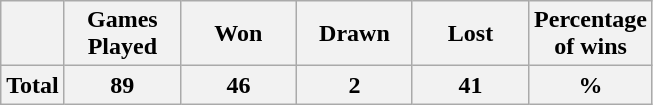<table class="wikitable" style="text-align: center;">
<tr>
<th></th>
<th width="70">Games Played</th>
<th width="70">Won</th>
<th width="70">Drawn</th>
<th width="70">Lost</th>
<th width="70">Percentage of wins</th>
</tr>
<tr>
<th><strong>Total</strong></th>
<th>89</th>
<th>46</th>
<th>2</th>
<th>41</th>
<th>%</th>
</tr>
</table>
